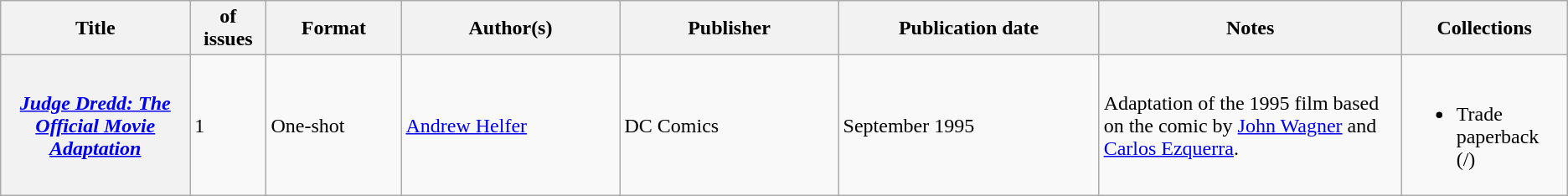<table class="wikitable">
<tr>
<th>Title</th>
<th style="width:40pt"> of issues</th>
<th style="width:75pt">Format</th>
<th style="width:125pt">Author(s)</th>
<th style="width:125pt">Publisher</th>
<th style="width:150pt">Publication date</th>
<th style="width:175pt">Notes</th>
<th>Collections</th>
</tr>
<tr>
<th><em><a href='#'>Judge Dredd: The Official Movie Adaptation</a></em></th>
<td>1</td>
<td>One-shot</td>
<td><a href='#'>Andrew Helfer</a></td>
<td>DC Comics</td>
<td>September 1995</td>
<td>Adaptation of the 1995 film based on the comic by <a href='#'>John Wagner</a> and <a href='#'>Carlos Ezquerra</a>.</td>
<td><br><ul><li>Trade paperback (/)</li></ul></td>
</tr>
</table>
